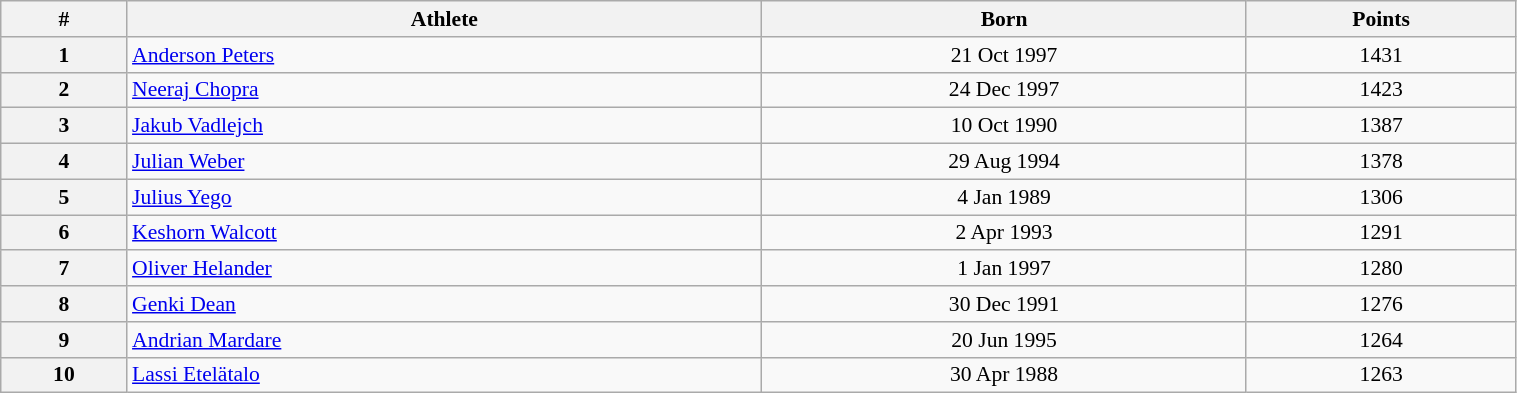<table class="wikitable" width=80% style="font-size:90%; text-align:center;">
<tr>
<th>#</th>
<th>Athlete</th>
<th>Born</th>
<th>Points</th>
</tr>
<tr>
<th>1</th>
<td align=left> <a href='#'>Anderson Peters</a></td>
<td>21 Oct 1997</td>
<td>1431</td>
</tr>
<tr>
<th>2</th>
<td align=left> <a href='#'>Neeraj Chopra</a></td>
<td>24 Dec 1997</td>
<td>1423</td>
</tr>
<tr>
<th>3</th>
<td align=left> <a href='#'>Jakub Vadlejch</a></td>
<td>10 Oct 1990</td>
<td>1387</td>
</tr>
<tr>
<th>4</th>
<td align=left> <a href='#'>Julian Weber</a></td>
<td>29 Aug 1994</td>
<td>1378</td>
</tr>
<tr>
<th>5</th>
<td align=left> <a href='#'>Julius Yego</a></td>
<td>4 Jan 1989</td>
<td>1306</td>
</tr>
<tr>
<th>6</th>
<td align=left> <a href='#'>Keshorn Walcott</a></td>
<td>2 Apr 1993</td>
<td>1291</td>
</tr>
<tr>
<th>7</th>
<td align=left> <a href='#'>Oliver Helander</a></td>
<td>1 Jan 1997</td>
<td>1280</td>
</tr>
<tr>
<th>8</th>
<td align=left> <a href='#'>Genki Dean</a></td>
<td>30 Dec 1991</td>
<td>1276</td>
</tr>
<tr>
<th>9</th>
<td align=left> <a href='#'>Andrian Mardare</a></td>
<td>20 Jun 1995</td>
<td>1264</td>
</tr>
<tr>
<th>10</th>
<td align=left> <a href='#'>Lassi Etelätalo</a></td>
<td>30 Apr 1988</td>
<td>1263</td>
</tr>
</table>
